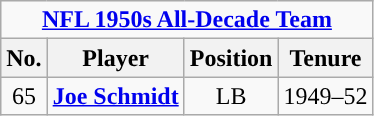<table class="wikitable" style="text-align:center">
<tr>
<td colspan="4"><strong><a href='#'><span>NFL 1950s All-Decade Team</span></a></strong></td>
</tr>
<tr>
<th>No.</th>
<th>Player</th>
<th>Position</th>
<th>Tenure</th>
</tr>
<tr>
<td>65</td>
<td><strong><a href='#'>Joe Schmidt</a></strong></td>
<td>LB</td>
<td>1949–52</td>
</tr>
</table>
